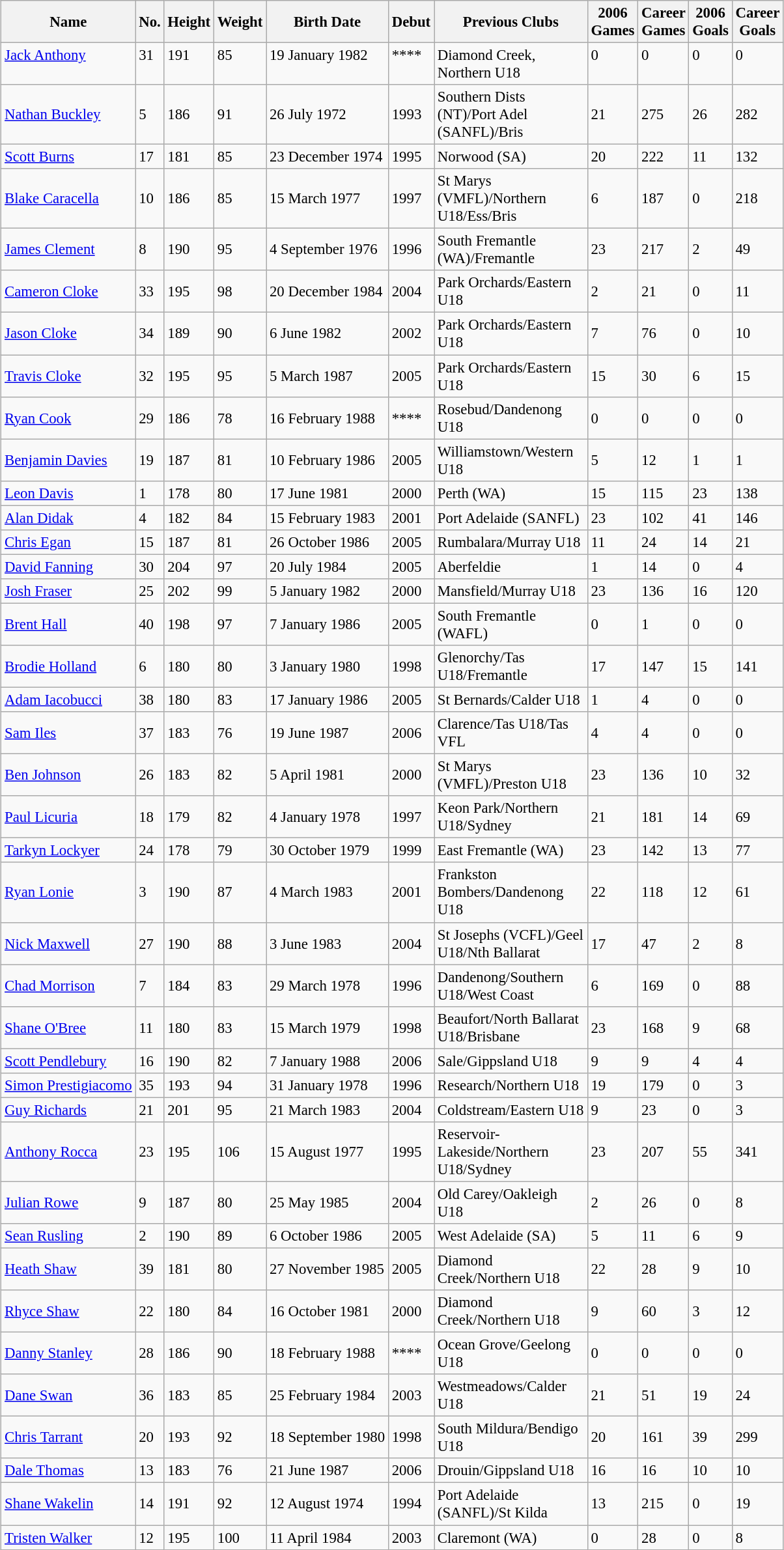<table class="wikitable" style="font-size: 95%; margin: 0 auto;">
<tr>
<th>Name</th>
<th>No.</th>
<th>Height</th>
<th>Weight</th>
<th>Birth Date</th>
<th>Debut</th>
<th style="width:150px;">Previous Clubs</th>
<th width="5">2006 Games</th>
<th width="5">Career Games</th>
<th width="5">2006 Goals</th>
<th width="5">Career Goals</th>
</tr>
<tr valign="top">
<td><a href='#'>Jack Anthony</a></td>
<td>31</td>
<td>191</td>
<td>85</td>
<td>19 January 1982</td>
<td>****</td>
<td>Diamond Creek, Northern U18</td>
<td>0</td>
<td>0</td>
<td>0</td>
<td>0</td>
</tr>
<tr>
<td><a href='#'>Nathan Buckley</a></td>
<td>5</td>
<td>186</td>
<td>91</td>
<td>26 July 1972</td>
<td>1993</td>
<td>Southern Dists (NT)/Port Adel (SANFL)/Bris</td>
<td>21</td>
<td>275</td>
<td>26</td>
<td>282</td>
</tr>
<tr>
<td><a href='#'>Scott Burns</a></td>
<td>17</td>
<td>181</td>
<td>85</td>
<td>23 December 1974</td>
<td>1995</td>
<td>Norwood (SA)</td>
<td>20</td>
<td>222</td>
<td>11</td>
<td>132</td>
</tr>
<tr>
<td><a href='#'>Blake Caracella</a></td>
<td>10</td>
<td>186</td>
<td>85</td>
<td>15 March 1977</td>
<td>1997</td>
<td>St Marys (VMFL)/Northern U18/Ess/Bris</td>
<td>6</td>
<td>187</td>
<td>0</td>
<td>218</td>
</tr>
<tr>
<td><a href='#'>James Clement</a></td>
<td>8</td>
<td>190</td>
<td>95</td>
<td>4 September 1976</td>
<td>1996</td>
<td>South Fremantle (WA)/Fremantle</td>
<td>23</td>
<td>217</td>
<td>2</td>
<td>49</td>
</tr>
<tr>
<td><a href='#'>Cameron Cloke</a></td>
<td>33</td>
<td>195</td>
<td>98</td>
<td>20 December 1984</td>
<td>2004</td>
<td>Park Orchards/Eastern U18</td>
<td>2</td>
<td>21</td>
<td>0</td>
<td>11</td>
</tr>
<tr>
<td><a href='#'>Jason Cloke</a></td>
<td>34</td>
<td>189</td>
<td>90</td>
<td>6 June 1982</td>
<td>2002</td>
<td>Park Orchards/Eastern U18</td>
<td>7</td>
<td>76</td>
<td>0</td>
<td>10</td>
</tr>
<tr>
<td><a href='#'>Travis Cloke</a></td>
<td>32</td>
<td>195</td>
<td>95</td>
<td>5 March 1987</td>
<td>2005</td>
<td>Park Orchards/Eastern U18</td>
<td>15</td>
<td>30</td>
<td>6</td>
<td>15</td>
</tr>
<tr>
<td><a href='#'>Ryan Cook</a></td>
<td>29</td>
<td>186</td>
<td>78</td>
<td>16 February 1988</td>
<td>****</td>
<td>Rosebud/Dandenong U18</td>
<td>0</td>
<td>0</td>
<td>0</td>
<td>0</td>
</tr>
<tr>
<td><a href='#'>Benjamin Davies</a></td>
<td>19</td>
<td>187</td>
<td>81</td>
<td>10 February 1986</td>
<td>2005</td>
<td>Williamstown/Western U18</td>
<td>5</td>
<td>12</td>
<td>1</td>
<td>1</td>
</tr>
<tr>
<td><a href='#'>Leon Davis</a></td>
<td>1</td>
<td>178</td>
<td>80</td>
<td>17 June 1981</td>
<td>2000</td>
<td>Perth (WA)</td>
<td>15</td>
<td>115</td>
<td>23</td>
<td>138</td>
</tr>
<tr>
<td><a href='#'>Alan Didak</a></td>
<td>4</td>
<td>182</td>
<td>84</td>
<td>15 February 1983</td>
<td>2001</td>
<td>Port Adelaide (SANFL)</td>
<td>23</td>
<td>102</td>
<td>41</td>
<td>146</td>
</tr>
<tr>
<td><a href='#'>Chris Egan</a></td>
<td>15</td>
<td>187</td>
<td>81</td>
<td>26 October 1986</td>
<td>2005</td>
<td>Rumbalara/Murray U18</td>
<td>11</td>
<td>24</td>
<td>14</td>
<td>21</td>
</tr>
<tr>
<td><a href='#'>David Fanning</a></td>
<td>30</td>
<td>204</td>
<td>97</td>
<td>20 July 1984</td>
<td>2005</td>
<td>Aberfeldie</td>
<td>1</td>
<td>14</td>
<td>0</td>
<td>4</td>
</tr>
<tr>
<td><a href='#'>Josh Fraser</a></td>
<td>25</td>
<td>202</td>
<td>99</td>
<td>5 January 1982</td>
<td>2000</td>
<td>Mansfield/Murray U18</td>
<td>23</td>
<td>136</td>
<td>16</td>
<td>120</td>
</tr>
<tr>
<td><a href='#'>Brent Hall</a></td>
<td>40</td>
<td>198</td>
<td>97</td>
<td>7 January 1986</td>
<td>2005</td>
<td>South Fremantle (WAFL)</td>
<td>0</td>
<td>1</td>
<td>0</td>
<td>0</td>
</tr>
<tr>
<td><a href='#'>Brodie Holland</a></td>
<td>6</td>
<td>180</td>
<td>80</td>
<td>3 January 1980</td>
<td>1998</td>
<td>Glenorchy/Tas U18/Fremantle</td>
<td>17</td>
<td>147</td>
<td>15</td>
<td>141</td>
</tr>
<tr>
<td><a href='#'>Adam Iacobucci</a></td>
<td>38</td>
<td>180</td>
<td>83</td>
<td>17 January 1986</td>
<td>2005</td>
<td>St Bernards/Calder U18</td>
<td>1</td>
<td>4</td>
<td>0</td>
<td>0</td>
</tr>
<tr>
<td><a href='#'>Sam Iles</a></td>
<td>37</td>
<td>183</td>
<td>76</td>
<td>19 June 1987</td>
<td>2006</td>
<td>Clarence/Tas U18/Tas VFL</td>
<td>4</td>
<td>4</td>
<td>0</td>
<td>0</td>
</tr>
<tr>
<td><a href='#'>Ben Johnson</a></td>
<td>26</td>
<td>183</td>
<td>82</td>
<td>5 April 1981</td>
<td>2000</td>
<td>St Marys (VMFL)/Preston U18</td>
<td>23</td>
<td>136</td>
<td>10</td>
<td>32</td>
</tr>
<tr>
<td><a href='#'>Paul Licuria</a></td>
<td>18</td>
<td>179</td>
<td>82</td>
<td>4 January 1978</td>
<td>1997</td>
<td>Keon Park/Northern U18/Sydney</td>
<td>21</td>
<td>181</td>
<td>14</td>
<td>69</td>
</tr>
<tr>
<td><a href='#'>Tarkyn Lockyer</a></td>
<td>24</td>
<td>178</td>
<td>79</td>
<td>30 October 1979</td>
<td>1999</td>
<td>East Fremantle (WA)</td>
<td>23</td>
<td>142</td>
<td>13</td>
<td>77</td>
</tr>
<tr>
<td><a href='#'>Ryan Lonie</a></td>
<td>3</td>
<td>190</td>
<td>87</td>
<td>4 March 1983</td>
<td>2001</td>
<td>Frankston Bombers/Dandenong U18</td>
<td>22</td>
<td>118</td>
<td>12</td>
<td>61</td>
</tr>
<tr>
<td><a href='#'>Nick Maxwell</a></td>
<td>27</td>
<td>190</td>
<td>88</td>
<td>3 June 1983</td>
<td>2004</td>
<td>St Josephs (VCFL)/Geel U18/Nth Ballarat</td>
<td>17</td>
<td>47</td>
<td>2</td>
<td>8</td>
</tr>
<tr>
<td><a href='#'>Chad Morrison</a></td>
<td>7</td>
<td>184</td>
<td>83</td>
<td>29 March 1978</td>
<td>1996</td>
<td>Dandenong/Southern U18/West Coast</td>
<td>6</td>
<td>169</td>
<td>0</td>
<td>88</td>
</tr>
<tr>
<td><a href='#'>Shane O'Bree</a></td>
<td>11</td>
<td>180</td>
<td>83</td>
<td>15 March 1979</td>
<td>1998</td>
<td>Beaufort/North Ballarat U18/Brisbane</td>
<td>23</td>
<td>168</td>
<td>9</td>
<td>68</td>
</tr>
<tr>
<td><a href='#'>Scott Pendlebury</a></td>
<td>16</td>
<td>190</td>
<td>82</td>
<td>7 January 1988</td>
<td>2006</td>
<td>Sale/Gippsland U18</td>
<td>9</td>
<td>9</td>
<td>4</td>
<td>4</td>
</tr>
<tr>
<td><a href='#'>Simon Prestigiacomo</a></td>
<td>35</td>
<td>193</td>
<td>94</td>
<td>31 January 1978</td>
<td>1996</td>
<td>Research/Northern U18</td>
<td>19</td>
<td>179</td>
<td>0</td>
<td>3</td>
</tr>
<tr>
<td><a href='#'>Guy Richards</a></td>
<td>21</td>
<td>201</td>
<td>95</td>
<td>21 March 1983</td>
<td>2004</td>
<td>Coldstream/Eastern U18</td>
<td>9</td>
<td>23</td>
<td>0</td>
<td>3</td>
</tr>
<tr>
<td><a href='#'>Anthony Rocca</a></td>
<td>23</td>
<td>195</td>
<td>106</td>
<td>15 August 1977</td>
<td>1995</td>
<td>Reservoir-Lakeside/Northern U18/Sydney</td>
<td>23</td>
<td>207</td>
<td>55</td>
<td>341</td>
</tr>
<tr>
<td><a href='#'>Julian Rowe</a></td>
<td>9</td>
<td>187</td>
<td>80</td>
<td>25 May 1985</td>
<td>2004</td>
<td>Old Carey/Oakleigh U18</td>
<td>2</td>
<td>26</td>
<td>0</td>
<td>8</td>
</tr>
<tr>
<td><a href='#'>Sean Rusling</a></td>
<td>2</td>
<td>190</td>
<td>89</td>
<td>6 October 1986</td>
<td>2005</td>
<td>West Adelaide (SA)</td>
<td>5</td>
<td>11</td>
<td>6</td>
<td>9</td>
</tr>
<tr>
<td><a href='#'>Heath Shaw</a></td>
<td>39</td>
<td>181</td>
<td>80</td>
<td>27 November 1985</td>
<td>2005</td>
<td>Diamond Creek/Northern U18</td>
<td>22</td>
<td>28</td>
<td>9</td>
<td>10</td>
</tr>
<tr>
<td><a href='#'>Rhyce Shaw</a></td>
<td>22</td>
<td>180</td>
<td>84</td>
<td>16 October 1981</td>
<td>2000</td>
<td>Diamond Creek/Northern U18</td>
<td>9</td>
<td>60</td>
<td>3</td>
<td>12</td>
</tr>
<tr>
<td><a href='#'>Danny Stanley</a></td>
<td>28</td>
<td>186</td>
<td>90</td>
<td>18 February 1988</td>
<td>****</td>
<td>Ocean Grove/Geelong U18</td>
<td>0</td>
<td>0</td>
<td>0</td>
<td>0</td>
</tr>
<tr>
<td><a href='#'>Dane Swan</a></td>
<td>36</td>
<td>183</td>
<td>85</td>
<td>25 February 1984</td>
<td>2003</td>
<td>Westmeadows/Calder U18</td>
<td>21</td>
<td>51</td>
<td>19</td>
<td>24</td>
</tr>
<tr>
<td><a href='#'>Chris Tarrant</a></td>
<td>20</td>
<td>193</td>
<td>92</td>
<td>18 September 1980</td>
<td>1998</td>
<td>South Mildura/Bendigo U18</td>
<td>20</td>
<td>161</td>
<td>39</td>
<td>299</td>
</tr>
<tr>
<td><a href='#'>Dale Thomas</a></td>
<td>13</td>
<td>183</td>
<td>76</td>
<td>21 June 1987</td>
<td>2006</td>
<td>Drouin/Gippsland U18</td>
<td>16</td>
<td>16</td>
<td>10</td>
<td>10</td>
</tr>
<tr>
<td><a href='#'>Shane Wakelin</a></td>
<td>14</td>
<td>191</td>
<td>92</td>
<td>12 August 1974</td>
<td>1994</td>
<td>Port Adelaide (SANFL)/St Kilda</td>
<td>13</td>
<td>215</td>
<td>0</td>
<td>19</td>
</tr>
<tr>
<td><a href='#'>Tristen Walker</a></td>
<td>12</td>
<td>195</td>
<td>100</td>
<td>11 April 1984</td>
<td>2003</td>
<td>Claremont (WA)</td>
<td>0</td>
<td>28</td>
<td>0</td>
<td>8</td>
</tr>
</table>
